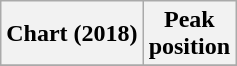<table class="wikitable plainrowheaders">
<tr>
<th scope="col">Chart (2018)</th>
<th scope="col">Peak<br>position</th>
</tr>
<tr>
</tr>
</table>
